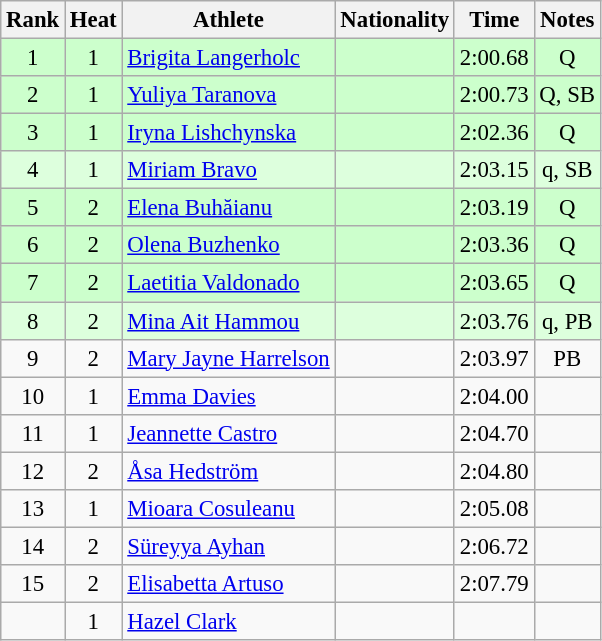<table class="wikitable sortable" style="text-align:center;font-size:95%">
<tr>
<th>Rank</th>
<th>Heat</th>
<th>Athlete</th>
<th>Nationality</th>
<th>Time</th>
<th>Notes</th>
</tr>
<tr bgcolor=ccffcc>
<td>1</td>
<td>1</td>
<td align="left"><a href='#'>Brigita Langerholc</a></td>
<td align=left></td>
<td>2:00.68</td>
<td>Q</td>
</tr>
<tr bgcolor=ccffcc>
<td>2</td>
<td>1</td>
<td align="left"><a href='#'>Yuliya Taranova</a></td>
<td align=left></td>
<td>2:00.73</td>
<td>Q, SB</td>
</tr>
<tr bgcolor=ccffcc>
<td>3</td>
<td>1</td>
<td align="left"><a href='#'>Iryna Lishchynska</a></td>
<td align=left></td>
<td>2:02.36</td>
<td>Q</td>
</tr>
<tr bgcolor=ddffdd>
<td>4</td>
<td>1</td>
<td align="left"><a href='#'>Miriam Bravo</a></td>
<td align=left></td>
<td>2:03.15</td>
<td>q, SB</td>
</tr>
<tr bgcolor=ccffcc>
<td>5</td>
<td>2</td>
<td align="left"><a href='#'>Elena Buhăianu</a></td>
<td align=left></td>
<td>2:03.19</td>
<td>Q</td>
</tr>
<tr bgcolor=ccffcc>
<td>6</td>
<td>2</td>
<td align="left"><a href='#'>Olena Buzhenko</a></td>
<td align=left></td>
<td>2:03.36</td>
<td>Q</td>
</tr>
<tr bgcolor=ccffcc>
<td>7</td>
<td>2</td>
<td align="left"><a href='#'>Laetitia Valdonado</a></td>
<td align=left></td>
<td>2:03.65</td>
<td>Q</td>
</tr>
<tr bgcolor=ddffdd>
<td>8</td>
<td>2</td>
<td align="left"><a href='#'>Mina Ait Hammou</a></td>
<td align=left></td>
<td>2:03.76</td>
<td>q, PB</td>
</tr>
<tr>
<td>9</td>
<td>2</td>
<td align="left"><a href='#'>Mary Jayne Harrelson</a></td>
<td align=left></td>
<td>2:03.97</td>
<td>PB</td>
</tr>
<tr>
<td>10</td>
<td>1</td>
<td align="left"><a href='#'>Emma Davies</a></td>
<td align=left></td>
<td>2:04.00</td>
<td></td>
</tr>
<tr>
<td>11</td>
<td>1</td>
<td align="left"><a href='#'>Jeannette Castro</a></td>
<td align=left></td>
<td>2:04.70</td>
<td></td>
</tr>
<tr>
<td>12</td>
<td>2</td>
<td align="left"><a href='#'>Åsa Hedström</a></td>
<td align=left></td>
<td>2:04.80</td>
<td></td>
</tr>
<tr>
<td>13</td>
<td>1</td>
<td align="left"><a href='#'>Mioara Cosuleanu</a></td>
<td align=left></td>
<td>2:05.08</td>
<td></td>
</tr>
<tr>
<td>14</td>
<td>2</td>
<td align="left"><a href='#'>Süreyya Ayhan</a></td>
<td align=left></td>
<td>2:06.72</td>
<td></td>
</tr>
<tr>
<td>15</td>
<td>2</td>
<td align="left"><a href='#'>Elisabetta Artuso</a></td>
<td align=left></td>
<td>2:07.79</td>
<td></td>
</tr>
<tr>
<td></td>
<td>1</td>
<td align="left"><a href='#'>Hazel Clark</a></td>
<td align=left></td>
<td></td>
<td></td>
</tr>
</table>
